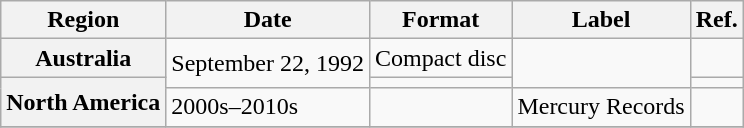<table class="wikitable plainrowheaders">
<tr>
<th scope="col">Region</th>
<th scope="col">Date</th>
<th scope="col">Format</th>
<th scope="col">Label</th>
<th scope="col">Ref.</th>
</tr>
<tr>
<th scope="row">Australia</th>
<td rowspan="2">September 22, 1992</td>
<td>Compact disc</td>
<td rowspan="2"></td>
<td></td>
</tr>
<tr>
<th scope="row" rowspan="2">North America</th>
<td></td>
<td></td>
</tr>
<tr>
<td>2000s–2010s</td>
<td></td>
<td>Mercury Records</td>
<td></td>
</tr>
<tr>
</tr>
</table>
